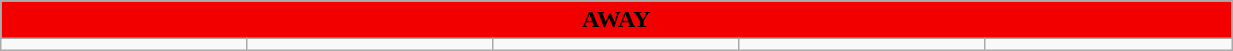<table class="wikitable collapsible collapsed" style="width:65%">
<tr>
<th colspan=15 ! style="color:black; background:#f20000">AWAY</th>
</tr>
<tr>
<td></td>
<td></td>
<td></td>
<td></td>
<td></td>
</tr>
</table>
